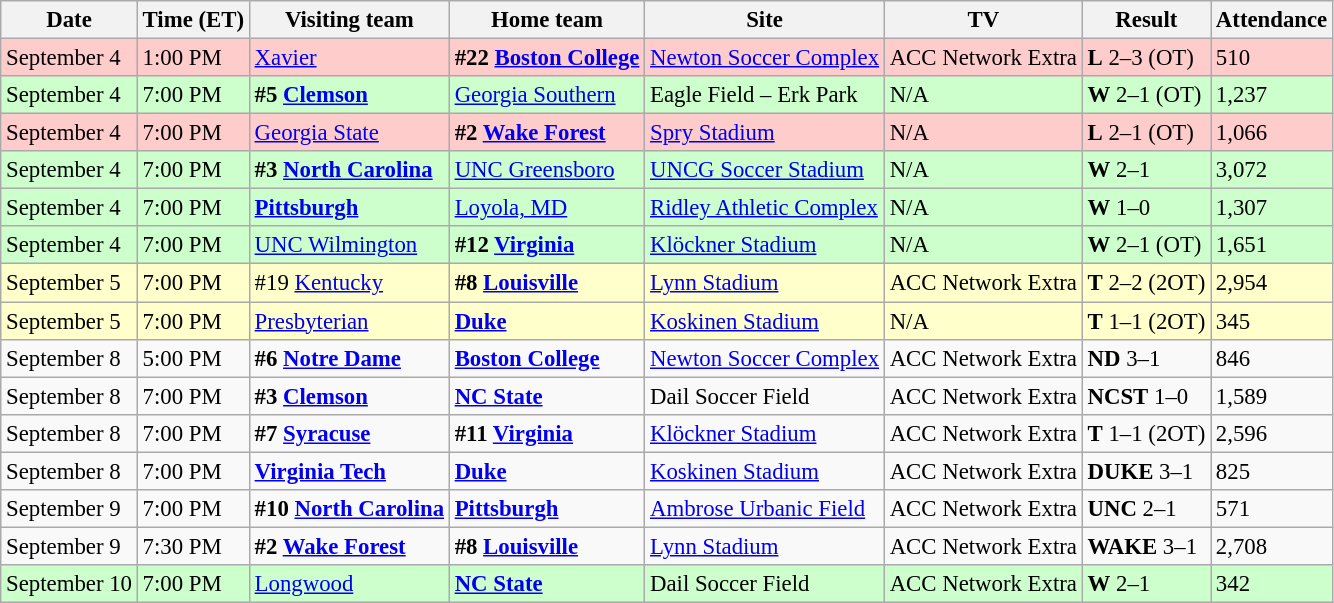<table class="wikitable" style="font-size:95%;">
<tr>
<th>Date</th>
<th>Time (ET)</th>
<th>Visiting team</th>
<th>Home team</th>
<th>Site</th>
<th>TV</th>
<th>Result</th>
<th>Attendance</th>
</tr>
<tr style="background:#fcc;">
<td>September 4</td>
<td>1:00 PM</td>
<td><a href='#'>Xavier</a></td>
<td><strong>#22 <a href='#'>Boston College</a></strong></td>
<td><a href='#'>Newton Soccer Complex</a></td>
<td>ACC Network Extra</td>
<td><strong>L</strong> 2–3 (OT)</td>
<td>510</td>
</tr>
<tr style="background:#cfc;">
<td>September 4</td>
<td>7:00 PM</td>
<td><strong>#5 <a href='#'>Clemson</a></strong></td>
<td><a href='#'>Georgia Southern</a></td>
<td>Eagle Field – Erk Park</td>
<td>N/A</td>
<td><strong>W</strong> 2–1 (OT)</td>
<td>1,237</td>
</tr>
<tr style="background:#fcc;">
<td>September 4</td>
<td>7:00 PM</td>
<td><a href='#'>Georgia State</a></td>
<td><strong>#2 <a href='#'>Wake Forest</a></strong></td>
<td><a href='#'>Spry Stadium</a></td>
<td>N/A</td>
<td><strong>L</strong> 2–1 (OT)</td>
<td>1,066</td>
</tr>
<tr style="background:#cfc;">
<td>September 4</td>
<td>7:00 PM</td>
<td><strong>#3 <a href='#'>North Carolina</a></strong></td>
<td><a href='#'>UNC Greensboro</a></td>
<td><a href='#'>UNCG Soccer Stadium</a></td>
<td>N/A</td>
<td><strong>W</strong> 2–1</td>
<td>3,072</td>
</tr>
<tr style="background:#cfc;">
<td>September 4</td>
<td>7:00 PM</td>
<td><strong><a href='#'>Pittsburgh</a></strong></td>
<td><a href='#'>Loyola, MD</a></td>
<td><a href='#'>Ridley Athletic Complex</a></td>
<td>N/A</td>
<td><strong>W</strong> 1–0</td>
<td>1,307</td>
</tr>
<tr style="background:#cfc;">
<td>September 4</td>
<td>7:00 PM</td>
<td><a href='#'>UNC Wilmington</a></td>
<td><strong>#12 <a href='#'>Virginia</a></strong></td>
<td><a href='#'>Klöckner Stadium</a></td>
<td>N/A</td>
<td><strong>W</strong> 2–1 (OT)</td>
<td>1,651</td>
</tr>
<tr style="background:#ffc;">
<td>September 5</td>
<td>7:00 PM</td>
<td>#19 <a href='#'>Kentucky</a></td>
<td><strong>#8 <a href='#'>Louisville</a></strong></td>
<td><a href='#'>Lynn Stadium</a></td>
<td>ACC Network Extra</td>
<td><strong>T</strong> 2–2 (2OT)</td>
<td>2,954</td>
</tr>
<tr style="background:#ffc;">
<td>September 5</td>
<td>7:00 PM</td>
<td><a href='#'>Presbyterian</a></td>
<td><strong><a href='#'>Duke</a></strong></td>
<td><a href='#'>Koskinen Stadium</a></td>
<td>N/A</td>
<td><strong>T</strong> 1–1 (2OT)</td>
<td>345</td>
</tr>
<tr>
<td>September 8</td>
<td>5:00 PM</td>
<td><strong>#6 <a href='#'>Notre Dame</a></strong></td>
<td><strong><a href='#'>Boston College</a></strong></td>
<td><a href='#'>Newton Soccer Complex</a></td>
<td>ACC Network Extra</td>
<td><strong>ND</strong> 3–1</td>
<td>846</td>
</tr>
<tr>
<td>September 8</td>
<td>7:00 PM</td>
<td><strong>#3 <a href='#'>Clemson</a></strong></td>
<td><strong><a href='#'>NC State</a></strong></td>
<td>Dail Soccer Field</td>
<td>ACC Network Extra</td>
<td><strong>NCST</strong> 1–0</td>
<td>1,589</td>
</tr>
<tr>
<td>September 8</td>
<td>7:00 PM</td>
<td><strong>#7 <a href='#'>Syracuse</a></strong></td>
<td><strong>#11 <a href='#'>Virginia</a></strong></td>
<td><a href='#'>Klöckner Stadium</a></td>
<td>ACC Network Extra</td>
<td><strong>T</strong> 1–1 (2OT)</td>
<td>2,596</td>
</tr>
<tr>
<td>September 8</td>
<td>7:00 PM</td>
<td><strong><a href='#'>Virginia Tech</a></strong></td>
<td><strong><a href='#'>Duke</a></strong></td>
<td><a href='#'>Koskinen Stadium</a></td>
<td>ACC Network Extra</td>
<td><strong>DUKE</strong> 3–1</td>
<td>825</td>
</tr>
<tr>
<td>September 9</td>
<td>7:00 PM</td>
<td><strong>#10 <a href='#'>North Carolina</a></strong></td>
<td><strong><a href='#'>Pittsburgh</a></strong></td>
<td><a href='#'>Ambrose Urbanic Field</a></td>
<td>ACC Network Extra</td>
<td><strong>UNC</strong> 2–1</td>
<td>571</td>
</tr>
<tr>
<td>September 9</td>
<td>7:30 PM</td>
<td><strong>#2 <a href='#'>Wake Forest</a></strong></td>
<td><strong>#8 <a href='#'>Louisville</a></strong></td>
<td><a href='#'>Lynn Stadium</a></td>
<td>ACC Network Extra</td>
<td><strong>WAKE</strong> 3–1</td>
<td>2,708</td>
</tr>
<tr style="background:#cfc;">
<td>September 10</td>
<td>7:00 PM</td>
<td><a href='#'>Longwood</a></td>
<td><strong><a href='#'>NC State</a></strong></td>
<td>Dail Soccer Field</td>
<td>ACC Network Extra</td>
<td><strong>W</strong> 2–1</td>
<td>342</td>
</tr>
</table>
